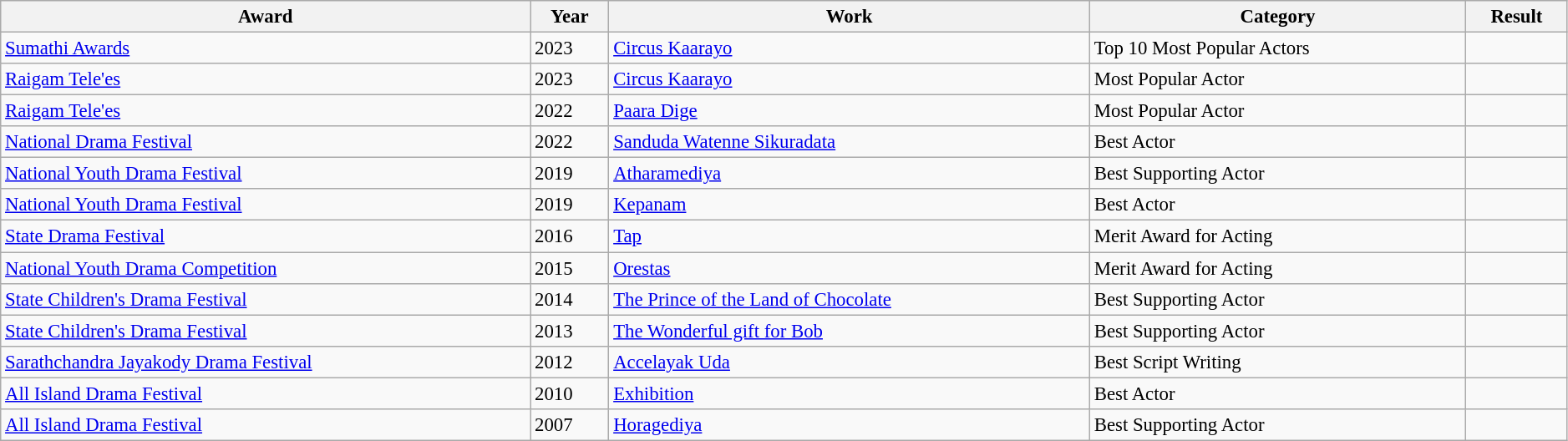<table class="wikitable sortable" style="font-size:95%; width:99%;">
<tr style="text-align:center;">
<th>Award</th>
<th>Year</th>
<th>Work</th>
<th>Category</th>
<th>Result</th>
</tr>
<tr>
<td><a href='#'>Sumathi Awards</a></td>
<td>2023</td>
<td><a href='#'>Circus Kaarayo</a></td>
<td>Top 10 Most Popular Actors</td>
<td></td>
</tr>
<tr>
<td><a href='#'>Raigam Tele'es</a></td>
<td>2023</td>
<td><a href='#'>Circus Kaarayo</a></td>
<td>Most Popular Actor</td>
<td></td>
</tr>
<tr>
<td><a href='#'>Raigam Tele'es</a></td>
<td>2022</td>
<td><a href='#'>Paara Dige</a></td>
<td>Most Popular Actor</td>
<td></td>
</tr>
<tr>
<td><a href='#'>National Drama Festival</a></td>
<td>2022</td>
<td><a href='#'>Sanduda Watenne Sikuradata</a></td>
<td>Best Actor</td>
<td></td>
</tr>
<tr>
<td><a href='#'>National Youth Drama Festival</a></td>
<td>2019</td>
<td><a href='#'>Atharamediya</a></td>
<td>Best Supporting Actor</td>
<td></td>
</tr>
<tr>
<td><a href='#'>National Youth Drama Festival</a></td>
<td>2019</td>
<td><a href='#'>Kepanam</a></td>
<td>Best Actor</td>
<td></td>
</tr>
<tr>
<td><a href='#'>State Drama Festival</a></td>
<td>2016</td>
<td><a href='#'>Tap</a></td>
<td>Merit Award for Acting</td>
<td></td>
</tr>
<tr>
<td><a href='#'>National Youth Drama Competition</a></td>
<td>2015</td>
<td><a href='#'>Orestas</a></td>
<td>Merit Award for Acting</td>
<td></td>
</tr>
<tr>
<td><a href='#'>State Children's Drama Festival</a></td>
<td>2014</td>
<td><a href='#'>The Prince of the Land of Chocolate</a></td>
<td>Best Supporting Actor</td>
<td></td>
</tr>
<tr>
<td><a href='#'>State Children's Drama Festival</a></td>
<td>2013</td>
<td><a href='#'>The Wonderful gift for Bob</a></td>
<td>Best Supporting Actor</td>
<td></td>
</tr>
<tr>
<td><a href='#'>Sarathchandra Jayakody Drama Festival</a></td>
<td>2012</td>
<td><a href='#'>Accelayak Uda</a></td>
<td>Best Script Writing</td>
<td></td>
</tr>
<tr>
<td><a href='#'>All Island Drama Festival</a></td>
<td>2010</td>
<td><a href='#'>Exhibition</a></td>
<td>Best Actor</td>
<td></td>
</tr>
<tr>
<td><a href='#'>All Island Drama Festival</a></td>
<td>2007</td>
<td><a href='#'>Horagediya</a></td>
<td>Best Supporting Actor</td>
<td></td>
</tr>
</table>
